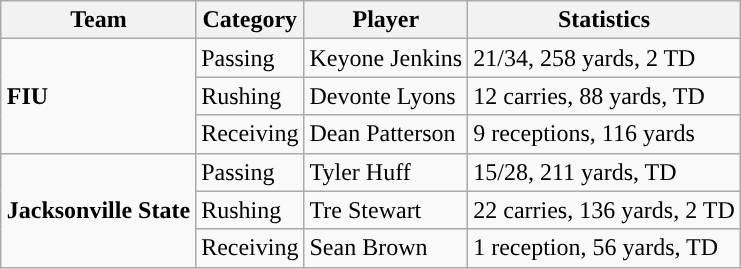<table class="wikitable" style="float: right;">
<tr>
<th>Team</th>
<th>Category</th>
<th>Player</th>
<th>Statistics</th>
</tr>
<tr>
<td rowspan=3><strong>FIU</strong></td>
<td>Passing</td>
<td>Keyone Jenkins</td>
<td>21/34, 258 yards, 2 TD</td>
</tr>
<tr>
<td>Rushing</td>
<td>Devonte Lyons</td>
<td>12 carries, 88 yards, TD</td>
</tr>
<tr>
<td>Receiving</td>
<td>Dean Patterson</td>
<td>9 receptions, 116 yards</td>
</tr>
<tr>
<td rowspan=3><strong>Jacksonville State</strong></td>
<td>Passing</td>
<td>Tyler Huff</td>
<td>15/28, 211 yards, TD</td>
</tr>
<tr>
<td>Rushing</td>
<td>Tre Stewart</td>
<td>22 carries, 136 yards, 2 TD</td>
</tr>
<tr>
<td>Receiving</td>
<td>Sean Brown</td>
<td>1 reception, 56 yards, TD</td>
</tr>
</table>
